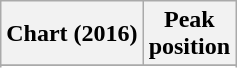<table class="wikitable sortable plainrowheaders" style="text-align:center">
<tr>
<th scope="col">Chart (2016)</th>
<th scope="col">Peak<br> position</th>
</tr>
<tr>
</tr>
<tr>
</tr>
<tr>
</tr>
<tr>
</tr>
</table>
